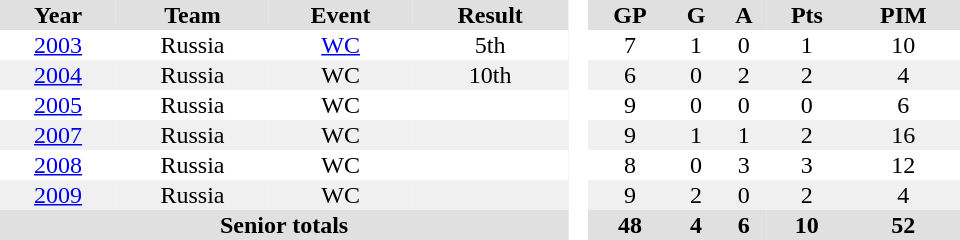<table border="0" cellpadding="1" cellspacing="0" style="text-align:center; width:40em">
<tr ALIGN="center" bgcolor="#e0e0e0">
<th>Year</th>
<th>Team</th>
<th>Event</th>
<th>Result</th>
<th rowspan="99" bgcolor="#ffffff"> </th>
<th>GP</th>
<th>G</th>
<th>A</th>
<th>Pts</th>
<th>PIM</th>
</tr>
<tr ALIGN="center">
<td><a href='#'>2003</a></td>
<td>Russia</td>
<td><a href='#'>WC</a></td>
<td>5th</td>
<td>7</td>
<td>1</td>
<td>0</td>
<td>1</td>
<td>10</td>
</tr>
<tr ALIGN="center"  bgcolor="#f0f0f0">
<td><a href='#'>2004</a></td>
<td>Russia</td>
<td>WC</td>
<td>10th</td>
<td>6</td>
<td>0</td>
<td>2</td>
<td>2</td>
<td>4</td>
</tr>
<tr ALIGN="center">
<td><a href='#'>2005</a></td>
<td>Russia</td>
<td>WC</td>
<td></td>
<td>9</td>
<td>0</td>
<td>0</td>
<td>0</td>
<td>6</td>
</tr>
<tr ALIGN="center"  bgcolor="#f0f0f0">
<td><a href='#'>2007</a></td>
<td>Russia</td>
<td>WC</td>
<td></td>
<td>9</td>
<td>1</td>
<td>1</td>
<td>2</td>
<td>16</td>
</tr>
<tr ALIGN="center">
<td><a href='#'>2008</a></td>
<td>Russia</td>
<td>WC</td>
<td></td>
<td>8</td>
<td>0</td>
<td>3</td>
<td>3</td>
<td>12</td>
</tr>
<tr ALIGN="center"  bgcolor="#f0f0f0">
<td><a href='#'>2009</a></td>
<td>Russia</td>
<td>WC</td>
<td></td>
<td>9</td>
<td>2</td>
<td>0</td>
<td>2</td>
<td>4</td>
</tr>
<tr ALIGN="center" bgcolor="#e0e0e0">
<th colspan=4>Senior totals</th>
<th>48</th>
<th>4</th>
<th>6</th>
<th>10</th>
<th>52</th>
</tr>
</table>
